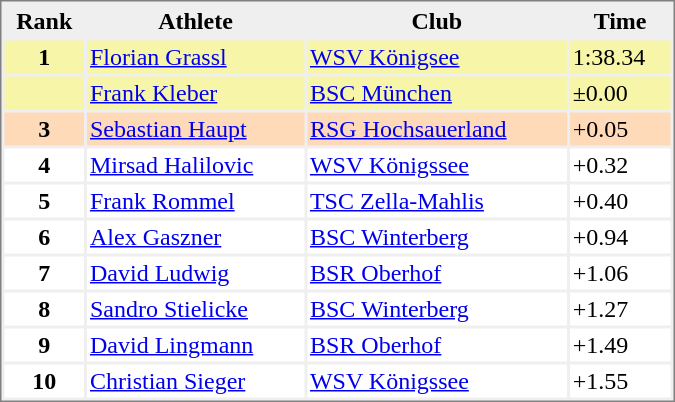<table style="border:1px solid #808080; background-color:#EFEFEF;" cellspacing="2" cellpadding="2" width="450">
<tr bgcolor="#EFEFEF">
<th>Rank</th>
<th>Athlete</th>
<th>Club</th>
<th>Time</th>
</tr>
<tr valign="top" bgcolor="#F7F6A8">
<th>1</th>
<td><a href='#'>Florian Grassl</a></td>
<td><a href='#'>WSV Königsee</a></td>
<td>1:38.34</td>
</tr>
<tr valign="top" bgcolor="#F7F6A8">
<th></th>
<td><a href='#'>Frank Kleber</a></td>
<td><a href='#'>BSC München</a></td>
<td>±0.00</td>
</tr>
<tr valign="top" bgcolor="#FFDAB9">
<th>3</th>
<td><a href='#'>Sebastian Haupt</a></td>
<td><a href='#'>RSG Hochsauerland</a></td>
<td>+0.05</td>
</tr>
<tr valign="top" bgcolor="#FFFFFF">
<th>4</th>
<td><a href='#'>Mirsad Halilovic</a></td>
<td><a href='#'>WSV Königssee</a></td>
<td>+0.32</td>
</tr>
<tr valign="top" bgcolor="#FFFFFF">
<th>5</th>
<td><a href='#'>Frank Rommel</a></td>
<td><a href='#'>TSC Zella-Mahlis</a></td>
<td>+0.40</td>
</tr>
<tr valign="top" bgcolor="#FFFFFF">
<th>6</th>
<td><a href='#'>Alex Gaszner</a></td>
<td><a href='#'>BSC Winterberg</a></td>
<td>+0.94</td>
</tr>
<tr valign="top" bgcolor="#FFFFFF">
<th>7</th>
<td><a href='#'>David Ludwig</a></td>
<td><a href='#'>BSR Oberhof</a></td>
<td>+1.06</td>
</tr>
<tr valign="top" bgcolor="#FFFFFF">
<th>8</th>
<td><a href='#'>Sandro Stielicke</a></td>
<td><a href='#'>BSC Winterberg</a></td>
<td>+1.27</td>
</tr>
<tr valign="top" bgcolor="#FFFFFF">
<th>9</th>
<td><a href='#'>David Lingmann</a></td>
<td><a href='#'>BSR Oberhof</a></td>
<td>+1.49</td>
</tr>
<tr valign="top" bgcolor="#FFFFFF">
<th>10</th>
<td><a href='#'>Christian Sieger</a></td>
<td><a href='#'>WSV Königssee</a></td>
<td>+1.55</td>
</tr>
</table>
